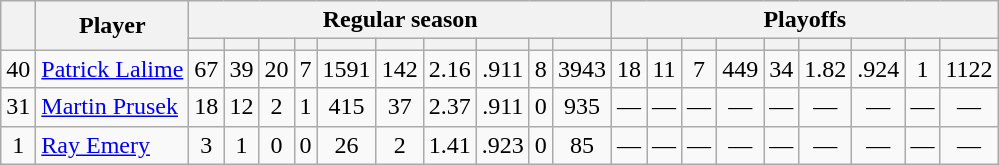<table class="wikitable plainrowheaders" style="text-align:center;">
<tr>
<th scope="col" rowspan="2"></th>
<th scope="col" rowspan="2">Player</th>
<th scope=colgroup colspan=10>Regular season</th>
<th scope=colgroup colspan=9>Playoffs</th>
</tr>
<tr>
<th scope="col"></th>
<th scope="col"></th>
<th scope="col"></th>
<th scope="col"></th>
<th scope="col"></th>
<th scope="col"></th>
<th scope="col"></th>
<th scope="col"></th>
<th scope="col"></th>
<th scope="col"></th>
<th scope="col"></th>
<th scope="col"></th>
<th scope="col"></th>
<th scope="col"></th>
<th scope="col"></th>
<th scope="col"></th>
<th scope="col"></th>
<th scope="col"></th>
<th scope="col"></th>
</tr>
<tr>
<td scope="row">40</td>
<td align="left"><a href='#'>Patrick Lalime</a></td>
<td>67</td>
<td>39</td>
<td>20</td>
<td>7</td>
<td>1591</td>
<td>142</td>
<td>2.16</td>
<td>.911</td>
<td>8</td>
<td>3943</td>
<td>18</td>
<td>11</td>
<td>7</td>
<td>449</td>
<td>34</td>
<td>1.82</td>
<td>.924</td>
<td>1</td>
<td>1122</td>
</tr>
<tr>
<td scope="row">31</td>
<td align="left"><a href='#'>Martin Prusek</a></td>
<td>18</td>
<td>12</td>
<td>2</td>
<td>1</td>
<td>415</td>
<td>37</td>
<td>2.37</td>
<td>.911</td>
<td>0</td>
<td>935</td>
<td>—</td>
<td>—</td>
<td>—</td>
<td>—</td>
<td>—</td>
<td>—</td>
<td>—</td>
<td>—</td>
<td>—</td>
</tr>
<tr>
<td scope="row">1</td>
<td align="left"><a href='#'>Ray Emery</a></td>
<td>3</td>
<td>1</td>
<td>0</td>
<td>0</td>
<td>26</td>
<td>2</td>
<td>1.41</td>
<td>.923</td>
<td>0</td>
<td>85</td>
<td>—</td>
<td>—</td>
<td>—</td>
<td>—</td>
<td>—</td>
<td>—</td>
<td>—</td>
<td>—</td>
<td>—</td>
</tr>
</table>
